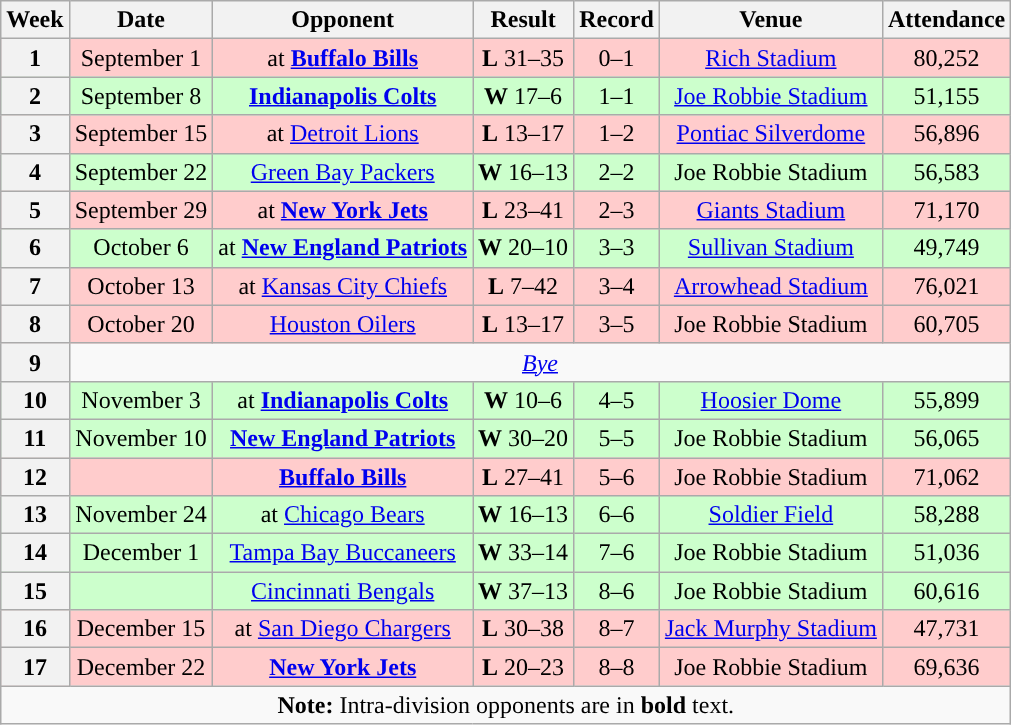<table class="wikitable" style="text-align:center">
<tr>
<th>Week</th>
<th>Date</th>
<th>Opponent</th>
<th>Result</th>
<th>Record</th>
<th>Venue</th>
<th>Attendance</th>
</tr>
<tr style="background:#fcc">
<th>1</th>
<td>September 1</td>
<td>at <strong><a href='#'>Buffalo Bills</a></strong></td>
<td><strong>L</strong> 31–35</td>
<td>0–1</td>
<td><a href='#'>Rich Stadium</a></td>
<td>80,252</td>
</tr>
<tr style="background:#cfc">
<th>2</th>
<td>September 8</td>
<td><strong><a href='#'>Indianapolis Colts</a></strong></td>
<td><strong>W</strong> 17–6</td>
<td>1–1</td>
<td><a href='#'>Joe Robbie Stadium</a></td>
<td>51,155</td>
</tr>
<tr style="background:#fcc">
<th>3</th>
<td>September 15</td>
<td>at <a href='#'>Detroit Lions</a></td>
<td><strong>L</strong> 13–17</td>
<td>1–2</td>
<td><a href='#'>Pontiac Silverdome</a></td>
<td>56,896</td>
</tr>
<tr style="background:#cfc">
<th>4</th>
<td>September 22</td>
<td><a href='#'>Green Bay Packers</a></td>
<td><strong>W</strong> 16–13</td>
<td>2–2</td>
<td>Joe Robbie Stadium</td>
<td>56,583</td>
</tr>
<tr style="background:#fcc">
<th>5</th>
<td>September 29</td>
<td>at <strong><a href='#'>New York Jets</a></strong></td>
<td><strong>L</strong> 23–41</td>
<td>2–3</td>
<td><a href='#'>Giants Stadium</a></td>
<td>71,170</td>
</tr>
<tr style="background:#cfc">
<th>6</th>
<td>October 6</td>
<td>at <strong><a href='#'>New England Patriots</a></strong></td>
<td><strong>W</strong> 20–10</td>
<td>3–3</td>
<td><a href='#'>Sullivan Stadium</a></td>
<td>49,749</td>
</tr>
<tr style="background:#fcc">
<th>7</th>
<td>October 13</td>
<td>at <a href='#'>Kansas City Chiefs</a></td>
<td><strong>L</strong> 7–42</td>
<td>3–4</td>
<td><a href='#'>Arrowhead Stadium</a></td>
<td>76,021</td>
</tr>
<tr style="background:#fcc">
<th>8</th>
<td>October 20</td>
<td><a href='#'>Houston Oilers</a></td>
<td><strong>L</strong> 13–17</td>
<td>3–5</td>
<td>Joe Robbie Stadium</td>
<td>60,705</td>
</tr>
<tr>
<th>9</th>
<td colspan=6><em><a href='#'>Bye</a></em></td>
</tr>
<tr style="background:#cfc">
<th>10</th>
<td>November 3</td>
<td>at <strong><a href='#'>Indianapolis Colts</a></strong></td>
<td><strong>W</strong> 10–6</td>
<td>4–5</td>
<td><a href='#'>Hoosier Dome</a></td>
<td>55,899</td>
</tr>
<tr style="background:#cfc">
<th>11</th>
<td>November 10</td>
<td><strong><a href='#'>New England Patriots</a></strong></td>
<td><strong>W</strong> 30–20</td>
<td>5–5</td>
<td>Joe Robbie Stadium</td>
<td>56,065</td>
</tr>
<tr style="background:#fcc">
<th>12</th>
<td></td>
<td><strong><a href='#'>Buffalo Bills</a></strong></td>
<td><strong>L</strong> 27–41</td>
<td>5–6</td>
<td>Joe Robbie Stadium</td>
<td>71,062</td>
</tr>
<tr style="background:#cfc">
<th>13</th>
<td>November 24</td>
<td>at <a href='#'>Chicago Bears</a></td>
<td><strong>W</strong> 16–13 </td>
<td>6–6</td>
<td><a href='#'>Soldier Field</a></td>
<td>58,288</td>
</tr>
<tr style="background:#cfc">
<th>14</th>
<td>December 1</td>
<td><a href='#'>Tampa Bay Buccaneers</a></td>
<td><strong>W</strong> 33–14</td>
<td>7–6</td>
<td>Joe Robbie Stadium</td>
<td>51,036</td>
</tr>
<tr style="background:#cfc">
<th>15</th>
<td></td>
<td><a href='#'>Cincinnati Bengals</a></td>
<td><strong>W</strong> 37–13</td>
<td>8–6</td>
<td>Joe Robbie Stadium</td>
<td>60,616</td>
</tr>
<tr style="background:#fcc">
<th>16</th>
<td>December 15</td>
<td>at <a href='#'>San Diego Chargers</a></td>
<td><strong>L</strong> 30–38</td>
<td>8–7</td>
<td><a href='#'>Jack Murphy Stadium</a></td>
<td>47,731</td>
</tr>
<tr style="background:#fcc">
<th>17</th>
<td>December 22</td>
<td><strong><a href='#'>New York Jets</a></strong></td>
<td><strong>L</strong> 20–23 </td>
<td>8–8</td>
<td>Joe Robbie Stadium</td>
<td>69,636</td>
</tr>
<tr>
<td colspan="8"><strong>Note:</strong> Intra-division opponents are in <strong>bold</strong> text.</td>
</tr>
</table>
